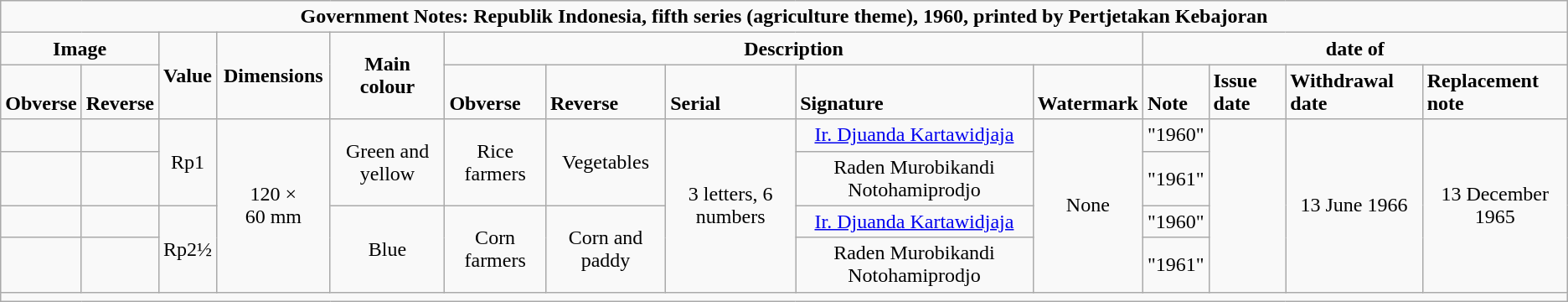<table class="wikitable" >
<tr style="text-align:center; font-weight:bold; vertical-align:bottom;">
<td colspan="14">Government Notes: Republik Indonesia, fifth series (agriculture theme), 1960, printed by Pertjetakan Kebajoran</td>
</tr>
<tr>
<td colspan="2" style="font-weight:bold; text-align:center; vertical-align:bottom;">Image</td>
<td rowspan="2" style="font-weight:bold; text-align:center;">Value</td>
<td rowspan="2" style="font-weight:bold; text-align:center;">Dimensions</td>
<td rowspan="2" style="font-weight:bold; text-align:center;">Main colour</td>
<td colspan="5" style="font-weight:bold; text-align:center; vertical-align:bottom;">Description</td>
<td colspan="4" style="font-weight:bold; text-align:center; vertical-align:bottom;">date of</td>
</tr>
<tr style="vertical-align:bottom;">
<td style="font-weight:bold; ">Obverse</td>
<td style="font-weight:bold; ">Reverse</td>
<td style="font-weight:bold; ">Obverse</td>
<td style="font-weight:bold; ">Reverse</td>
<td style="font-weight:bold; ">Serial</td>
<td style="font-weight:bold; ">Signature</td>
<td style="font-weight:bold; ">Watermark</td>
<td style="font-weight:bold; ">Note</td>
<td style="font-weight:bold; ">Issue date</td>
<td style="font-weight:bold; ">Withdrawal date</td>
<td style="font-weight:bold; ">Replacement note</td>
</tr>
<tr>
<td style="font-weight:bold; vertical-align:bottom;"></td>
<td style="font-weight:bold; vertical-align:bottom;"></td>
<td rowspan="2" style="text-align:center;">Rp1</td>
<td rowspan="4" style="text-align:center;">120 × 60 mm</td>
<td rowspan="2" style="text-align:center;">Green and yellow</td>
<td rowspan="2" style="text-align:center;">Rice farmers</td>
<td rowspan="2" style="text-align:center;">Vegetables</td>
<td rowspan="4" style="text-align:center;">3 letters, 6 numbers</td>
<td style="text-align:center;"><a href='#'>Ir. Djuanda Kartawidjaja</a></td>
<td rowspan="4" style="text-align:center;">None</td>
<td style="text-align:center;">"1960"</td>
<td rowspan="4" style="text-align:center;"></td>
<td rowspan="4" style="text-align:center;">13 June 1966</td>
<td rowspan="4" style="text-align:center;">13 December 1965</td>
</tr>
<tr>
<td style="font-weight:bold; vertical-align:bottom;"></td>
<td style="font-weight:bold; vertical-align:bottom;"></td>
<td style="text-align:center;">Raden Murobikandi Notohamiprodjo</td>
<td>"1961"</td>
</tr>
<tr>
<td style="font-weight:bold; vertical-align:bottom;"></td>
<td style="font-weight:bold; vertical-align:bottom;"></td>
<td rowspan="2" style="text-align:center;">Rp2½</td>
<td rowspan="2" style="text-align:center;">Blue</td>
<td rowspan="2" style="text-align:center;">Corn farmers</td>
<td rowspan="2" style="text-align:center;">Corn and paddy</td>
<td style="text-align:center;"><a href='#'>Ir. Djuanda Kartawidjaja</a></td>
<td style="text-align:center;">"1960"</td>
</tr>
<tr>
<td style="font-weight:bold; vertical-align:bottom;"></td>
<td style="font-weight:bold; vertical-align:bottom;"></td>
<td style="text-align:center;">Raden Murobikandi Notohamiprodjo</td>
<td style="text-align:center;">"1961"</td>
</tr>
<tr>
<td colspan="14" style="text-align:center; vertical-align:bottom;"></td>
</tr>
</table>
